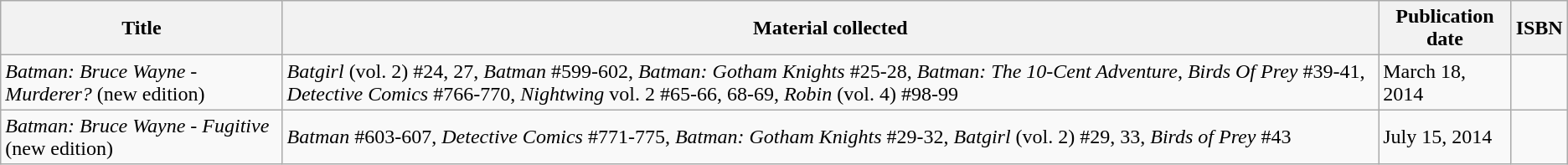<table class="wikitable">
<tr>
<th>Title</th>
<th>Material collected</th>
<th>Publication date</th>
<th>ISBN</th>
</tr>
<tr>
<td><em>Batman: Bruce Wayne - Murderer?</em> (new edition)</td>
<td><em>Batgirl</em> (vol. 2) #24, 27, <em>Batman</em> #599-602, <em>Batman: Gotham Knights</em> #25-28, <em>Batman: The 10-Cent Adventure</em>, <em>Birds Of Prey</em> #39-41, <em>Detective Comics</em> #766-770, <em>Nightwing</em> vol. 2 #65-66, 68-69, <em>Robin</em> (vol. 4) #98-99</td>
<td>March 18, 2014</td>
<td 610 pages, paperback></td>
</tr>
<tr>
<td><em>Batman: Bruce Wayne - Fugitive</em> (new edition)</td>
<td><em>Batman</em> #603-607, <em>Detective Comics</em> #771-775, <em>Batman: Gotham Knights</em> #29-32, <em>Batgirl</em> (vol. 2) #29, 33, <em>Birds of Prey</em> #43</td>
<td>July 15, 2014</td>
<td 448 pages, paperback></td>
</tr>
</table>
